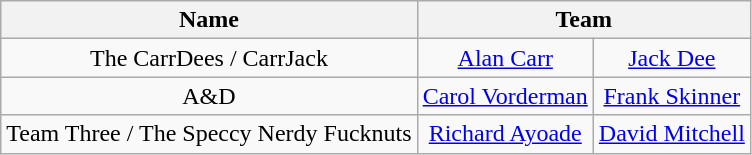<table class="wikitable" style="text-align:center">
<tr>
<th scope="col">Name</th>
<th colspan="2">Team</th>
</tr>
<tr>
<td>The CarrDees / CarrJack</td>
<td><a href='#'>Alan Carr</a></td>
<td><a href='#'>Jack Dee</a></td>
</tr>
<tr>
<td>A&D</td>
<td><a href='#'>Carol Vorderman</a></td>
<td><a href='#'>Frank Skinner</a></td>
</tr>
<tr>
<td>Team Three / The Speccy Nerdy Fucknuts</td>
<td><a href='#'>Richard Ayoade</a></td>
<td><a href='#'>David Mitchell</a></td>
</tr>
</table>
